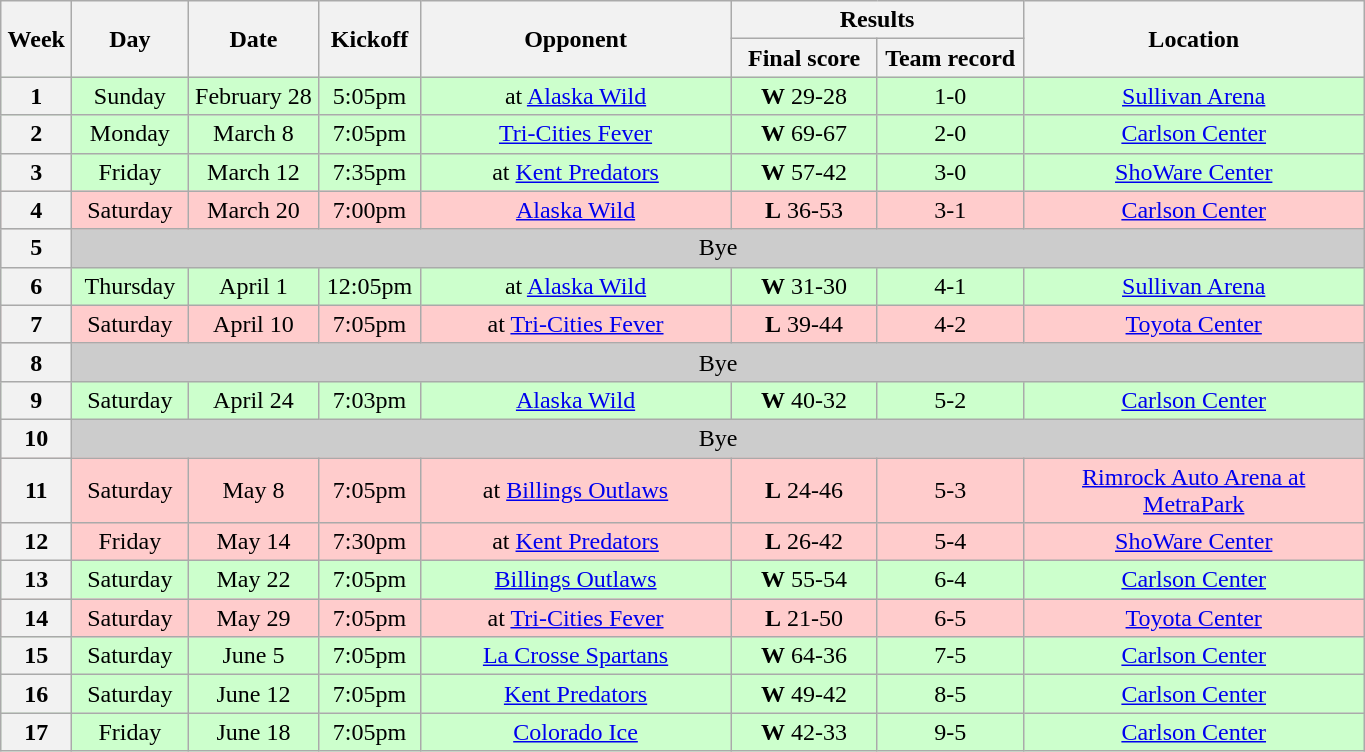<table class="wikitable">
<tr>
<th rowspan="2" width="40">Week</th>
<th rowspan="2" width="70">Day</th>
<th rowspan="2" width="80">Date</th>
<th rowspan="2" width="60">Kickoff</th>
<th rowspan="2" width="200">Opponent</th>
<th colspan="2" width="180">Results</th>
<th rowspan="2" width="220">Location</th>
</tr>
<tr>
<th width="90">Final score</th>
<th width="90">Team record</th>
</tr>
<tr align="center" bgcolor="#CCFFCC">
<th>1</th>
<td align="center">Sunday</td>
<td align="center">February 28</td>
<td align="center">5:05pm</td>
<td align="center">at <a href='#'>Alaska Wild</a></td>
<td align="center"><strong>W</strong> 29-28</td>
<td align="center">1-0</td>
<td align="center"><a href='#'>Sullivan Arena</a></td>
</tr>
<tr align="center" bgcolor="#CCFFCC">
<th>2</th>
<td align="center">Monday</td>
<td align="center">March 8</td>
<td align="center">7:05pm</td>
<td align="center"><a href='#'>Tri-Cities Fever</a></td>
<td align="center"><strong>W</strong> 69-67</td>
<td align="center">2-0</td>
<td align="center"><a href='#'>Carlson Center</a></td>
</tr>
<tr align="center" bgcolor="#CCFFCC">
<th>3</th>
<td align="center">Friday</td>
<td align="center">March 12</td>
<td align="center">7:35pm</td>
<td align="center">at <a href='#'>Kent Predators</a></td>
<td align="center"><strong>W</strong> 57-42</td>
<td align="center">3-0</td>
<td align="center"><a href='#'>ShoWare Center</a></td>
</tr>
<tr align="center" bgcolor="#FFCCCC">
<th>4</th>
<td align="center">Saturday</td>
<td align="center">March 20</td>
<td align="center">7:00pm</td>
<td align="center"><a href='#'>Alaska Wild</a></td>
<td align="center"><strong>L</strong> 36-53</td>
<td align="center">3-1</td>
<td align="center"><a href='#'>Carlson Center</a></td>
</tr>
<tr style="background: #CCCCCC;">
<th>5</th>
<td colSpan=7 align="center">Bye</td>
</tr>
<tr align="center" bgcolor="#CCFFCC">
<th>6</th>
<td align="center">Thursday</td>
<td align="center">April 1</td>
<td align="center">12:05pm</td>
<td align="center">at <a href='#'>Alaska Wild</a></td>
<td align="center"><strong>W</strong> 31-30</td>
<td align="center">4-1</td>
<td align="center"><a href='#'>Sullivan Arena</a></td>
</tr>
<tr align="center" bgcolor="#FFCCCC">
<th>7</th>
<td align="center">Saturday</td>
<td align="center">April 10</td>
<td align="center">7:05pm</td>
<td align="center">at <a href='#'>Tri-Cities Fever</a></td>
<td align="center"><strong>L</strong> 39-44</td>
<td align="center">4-2</td>
<td align="center"><a href='#'>Toyota Center</a></td>
</tr>
<tr style="background: #CCCCCC;">
<th>8</th>
<td colSpan=7 align="center">Bye</td>
</tr>
<tr align="center" bgcolor="#CCFFCC">
<th>9</th>
<td align="center">Saturday</td>
<td align="center">April 24</td>
<td align="center">7:03pm</td>
<td align="center"><a href='#'>Alaska Wild</a></td>
<td align="center"><strong>W</strong> 40-32</td>
<td align="center">5-2</td>
<td align="center"><a href='#'>Carlson Center</a></td>
</tr>
<tr style="background: #CCCCCC;">
<th>10</th>
<td colSpan=7 align="center">Bye</td>
</tr>
<tr align="center" bgcolor="#FFCCCC">
<th>11</th>
<td align="center">Saturday</td>
<td align="center">May 8</td>
<td align="center">7:05pm</td>
<td align="center">at <a href='#'>Billings Outlaws</a></td>
<td align="center"><strong>L</strong> 24-46</td>
<td align="center">5-3</td>
<td align="center"><a href='#'>Rimrock Auto Arena at MetraPark</a></td>
</tr>
<tr align="center" bgcolor="#FFCCCC">
<th>12</th>
<td align="center">Friday</td>
<td align="center">May 14</td>
<td align="center">7:30pm</td>
<td align="center">at <a href='#'>Kent Predators</a></td>
<td align="center"><strong>L</strong> 26-42</td>
<td align="center">5-4</td>
<td align="center"><a href='#'>ShoWare Center</a></td>
</tr>
<tr align="center" bgcolor="#CCFFCC">
<th>13</th>
<td align="center">Saturday</td>
<td align="center">May 22</td>
<td align="center">7:05pm</td>
<td align="center"><a href='#'>Billings Outlaws</a></td>
<td align="center"><strong>W</strong> 55-54</td>
<td align="center">6-4</td>
<td align="center"><a href='#'>Carlson Center</a></td>
</tr>
<tr align="center" bgcolor="#FFCCCC">
<th>14</th>
<td align="center">Saturday</td>
<td align="center">May 29</td>
<td align="center">7:05pm</td>
<td align="center">at <a href='#'>Tri-Cities Fever</a></td>
<td align="center"><strong>L</strong> 21-50</td>
<td align="center">6-5</td>
<td align="center"><a href='#'>Toyota Center</a></td>
</tr>
<tr align="center" bgcolor="#CCFFCC">
<th>15</th>
<td align="center">Saturday</td>
<td align="center">June 5</td>
<td align="center">7:05pm</td>
<td align="center"><a href='#'>La Crosse Spartans</a></td>
<td align="center"><strong>W</strong> 64-36</td>
<td align="center">7-5</td>
<td align="center"><a href='#'>Carlson Center</a></td>
</tr>
<tr align="center" bgcolor="#CCFFCC">
<th>16</th>
<td align="center">Saturday</td>
<td align="center">June 12</td>
<td align="center">7:05pm</td>
<td align="center"><a href='#'>Kent Predators</a></td>
<td align="center"><strong>W</strong> 49-42</td>
<td align="center">8-5</td>
<td align="center"><a href='#'>Carlson Center</a></td>
</tr>
<tr align="center" bgcolor="#CCFFCC">
<th>17</th>
<td align="center">Friday</td>
<td align="center">June 18</td>
<td align="center">7:05pm</td>
<td align="center"><a href='#'>Colorado Ice</a></td>
<td align="center"><strong>W</strong> 42-33</td>
<td align="center">9-5</td>
<td align="center"><a href='#'>Carlson Center</a></td>
</tr>
</table>
